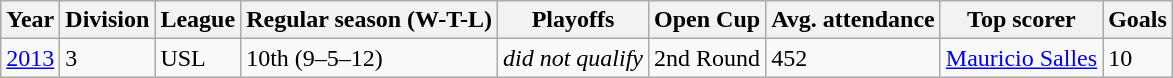<table class="wikitable">
<tr>
<th>Year</th>
<th>Division</th>
<th>League</th>
<th>Regular season (W-T-L)</th>
<th>Playoffs</th>
<th>Open Cup</th>
<th>Avg. attendance</th>
<th>Top scorer</th>
<th>Goals</th>
</tr>
<tr>
<td><a href='#'>2013</a></td>
<td>3</td>
<td>USL</td>
<td>10th (9–5–12)</td>
<td><em>did not qualify</em></td>
<td>2nd Round</td>
<td>452</td>
<td> <a href='#'>Mauricio Salles</a></td>
<td>10</td>
</tr>
</table>
